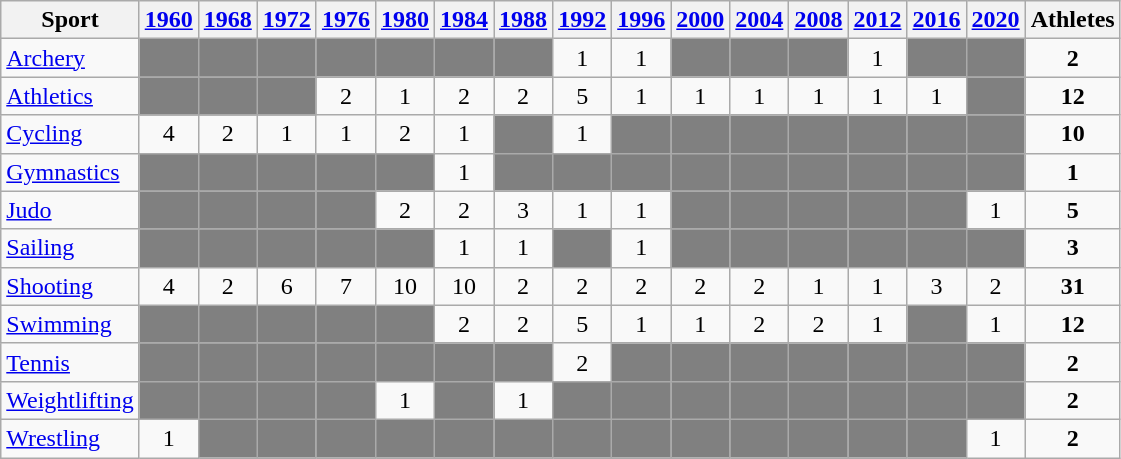<table class="wikitable" width=50%>
<tr>
<th>Sport</th>
<th><a href='#'>1960</a></th>
<th><a href='#'>1968</a></th>
<th><a href='#'>1972</a></th>
<th><a href='#'>1976</a></th>
<th><a href='#'>1980</a></th>
<th><a href='#'>1984</a></th>
<th><a href='#'>1988</a></th>
<th><a href='#'>1992</a></th>
<th><a href='#'>1996</a></th>
<th><a href='#'>2000</a></th>
<th><a href='#'>2004</a></th>
<th><a href='#'>2008</a></th>
<th><a href='#'>2012</a></th>
<th><a href='#'>2016</a></th>
<th><a href='#'>2020</a></th>
<th>Athletes</th>
</tr>
<tr>
<td><a href='#'>Archery</a></td>
<td bgcolor=grey></td>
<td bgcolor=grey></td>
<td bgcolor=grey></td>
<td bgcolor=grey></td>
<td bgcolor=grey></td>
<td bgcolor=grey></td>
<td bgcolor=grey></td>
<td align=center>1</td>
<td align=center>1</td>
<td bgcolor=grey></td>
<td bgcolor=grey></td>
<td bgcolor=grey></td>
<td align=center>1</td>
<td bgcolor=grey></td>
<td bgcolor=grey></td>
<td align=center><strong>2</strong></td>
</tr>
<tr>
<td><a href='#'>Athletics</a></td>
<td bgcolor=grey></td>
<td bgcolor=grey></td>
<td bgcolor=grey></td>
<td align=center>2</td>
<td align=center>1</td>
<td align=center>2</td>
<td align=center>2</td>
<td align=center>5</td>
<td align=center>1</td>
<td align=center>1</td>
<td align=center>1</td>
<td align=center>1</td>
<td align=center>1</td>
<td align=center>1</td>
<td bgcolor=grey></td>
<td align=center><strong>12</strong></td>
</tr>
<tr>
<td><a href='#'>Cycling</a></td>
<td align=center>4</td>
<td align=center>2</td>
<td align=center>1</td>
<td align=center>1</td>
<td align=center>2</td>
<td align=center>1</td>
<td bgcolor=grey></td>
<td align=center>1</td>
<td bgcolor=grey></td>
<td bgcolor=grey></td>
<td bgcolor=grey></td>
<td bgcolor=grey></td>
<td bgcolor=grey></td>
<td bgcolor=grey></td>
<td bgcolor=grey></td>
<td align=center><strong>10</strong></td>
</tr>
<tr>
<td><a href='#'>Gymnastics</a></td>
<td bgcolor=grey></td>
<td bgcolor=grey></td>
<td bgcolor=grey></td>
<td bgcolor=grey></td>
<td bgcolor=grey></td>
<td align=center>1</td>
<td bgcolor=grey></td>
<td bgcolor=grey></td>
<td bgcolor=grey></td>
<td bgcolor=grey></td>
<td bgcolor=grey></td>
<td bgcolor=grey></td>
<td bgcolor=grey></td>
<td bgcolor=grey></td>
<td bgcolor=grey></td>
<td align=center><strong>1</strong></td>
</tr>
<tr>
<td><a href='#'>Judo</a></td>
<td bgcolor=grey></td>
<td bgcolor=grey></td>
<td bgcolor=grey></td>
<td bgcolor=grey></td>
<td align=center>2</td>
<td align=center>2</td>
<td align=center>3</td>
<td align=center>1</td>
<td align=center>1</td>
<td bgcolor=grey></td>
<td bgcolor=grey></td>
<td bgcolor=grey></td>
<td bgcolor=grey></td>
<td bgcolor=grey></td>
<td align=center>1</td>
<td align=center><strong>5</strong></td>
</tr>
<tr>
<td><a href='#'>Sailing</a></td>
<td bgcolor=grey></td>
<td bgcolor=grey></td>
<td bgcolor=grey></td>
<td bgcolor=grey></td>
<td bgcolor=grey></td>
<td align=center>1</td>
<td align=center>1</td>
<td bgcolor=grey></td>
<td align=center>1</td>
<td bgcolor=grey></td>
<td bgcolor=grey></td>
<td bgcolor=grey></td>
<td bgcolor=grey></td>
<td bgcolor=grey></td>
<td bgcolor=grey></td>
<td align=center><strong>3</strong></td>
</tr>
<tr>
<td><a href='#'>Shooting</a></td>
<td align=center>4</td>
<td align=center>2</td>
<td align=center>6</td>
<td align=center>7</td>
<td align=center>10</td>
<td align=center>10</td>
<td align=center>2</td>
<td align=center>2</td>
<td align=center>2</td>
<td align=center>2</td>
<td align=center>2</td>
<td align=center>1</td>
<td align=center>1</td>
<td align=center>3</td>
<td align=center>2</td>
<td align=center><strong>31</strong></td>
</tr>
<tr>
<td><a href='#'>Swimming</a></td>
<td bgcolor=grey></td>
<td bgcolor=grey></td>
<td bgcolor=grey></td>
<td bgcolor=grey></td>
<td bgcolor=grey></td>
<td align=center>2</td>
<td align=center>2</td>
<td align=center>5</td>
<td align=center>1</td>
<td align=center>1</td>
<td align=center>2</td>
<td align=center>2</td>
<td align=center>1</td>
<td bgcolor=grey></td>
<td align=center>1</td>
<td align=center><strong>12</strong></td>
</tr>
<tr>
<td><a href='#'>Tennis</a></td>
<td bgcolor=grey></td>
<td bgcolor=grey></td>
<td bgcolor=grey></td>
<td bgcolor=grey></td>
<td bgcolor=grey></td>
<td bgcolor=grey></td>
<td bgcolor=grey></td>
<td align="center">2</td>
<td bgcolor=grey></td>
<td bgcolor=grey></td>
<td bgcolor=grey></td>
<td bgcolor=grey></td>
<td bgcolor=grey></td>
<td bgcolor="grey"></td>
<td bgcolor=grey></td>
<td align=center><strong>2</strong></td>
</tr>
<tr>
<td><a href='#'>Weightlifting</a></td>
<td bgcolor=grey></td>
<td bgcolor=grey></td>
<td bgcolor=grey></td>
<td bgcolor=grey></td>
<td align=center>1</td>
<td bgcolor=grey></td>
<td align=center>1</td>
<td bgcolor=grey></td>
<td bgcolor=grey></td>
<td bgcolor=grey></td>
<td bgcolor=grey></td>
<td bgcolor=grey></td>
<td bgcolor=grey></td>
<td bgcolor=grey></td>
<td bgcolor=grey></td>
<td align=center><strong>2</strong></td>
</tr>
<tr>
<td><a href='#'>Wrestling</a></td>
<td align=center>1</td>
<td bgcolor=grey></td>
<td bgcolor=grey></td>
<td bgcolor=grey></td>
<td bgcolor=grey></td>
<td bgcolor=grey></td>
<td bgcolor=grey></td>
<td bgcolor=grey></td>
<td bgcolor=grey></td>
<td bgcolor=grey></td>
<td bgcolor=grey></td>
<td bgcolor=grey></td>
<td bgcolor=grey></td>
<td bgcolor=grey></td>
<td align=center>1</td>
<td align=center><strong>2</strong></td>
</tr>
</table>
